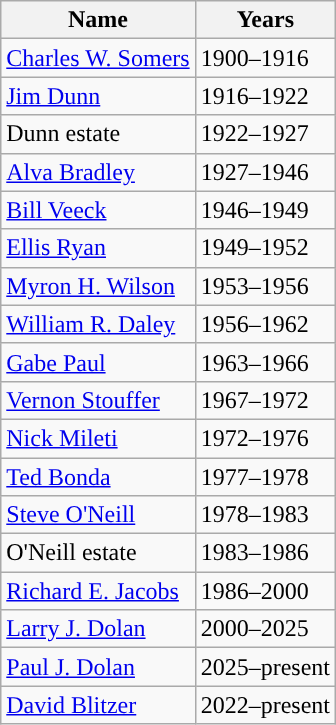<table class="wikitable">
<tr>
<th>Name</th>
<th>Years</th>
</tr>
<tr>
<td><a href='#'>Charles W. Somers</a></td>
<td>1900–1916</td>
</tr>
<tr>
<td><a href='#'>Jim Dunn</a></td>
<td>1916–1922</td>
</tr>
<tr>
<td>Dunn estate</td>
<td>1922–1927</td>
</tr>
<tr>
<td><a href='#'>Alva Bradley</a></td>
<td>1927–1946</td>
</tr>
<tr>
<td><a href='#'>Bill Veeck</a></td>
<td>1946–1949</td>
</tr>
<tr>
<td><a href='#'>Ellis Ryan</a></td>
<td>1949–1952</td>
</tr>
<tr>
<td><a href='#'>Myron H. Wilson</a></td>
<td>1953–1956</td>
</tr>
<tr>
<td><a href='#'>William R. Daley</a></td>
<td>1956–1962</td>
</tr>
<tr>
<td><a href='#'>Gabe Paul</a></td>
<td>1963–1966</td>
</tr>
<tr>
<td><a href='#'>Vernon Stouffer</a></td>
<td>1967–1972</td>
</tr>
<tr>
<td><a href='#'>Nick Mileti</a></td>
<td>1972–1976</td>
</tr>
<tr>
<td><a href='#'>Ted Bonda</a></td>
<td>1977–1978</td>
</tr>
<tr>
<td><a href='#'>Steve O'Neill</a></td>
<td>1978–1983</td>
</tr>
<tr>
<td>O'Neill estate</td>
<td>1983–1986</td>
</tr>
<tr>
<td><a href='#'>Richard E. Jacobs</a></td>
<td>1986–2000</td>
</tr>
<tr>
<td><a href='#'>Larry J. Dolan</a></td>
<td>2000–2025</td>
</tr>
<tr>
<td><a href='#'>Paul J. Dolan</a></td>
<td>2025–present</td>
</tr>
<tr>
<td><a href='#'>David Blitzer</a></td>
<td>2022–present</td>
</tr>
</table>
